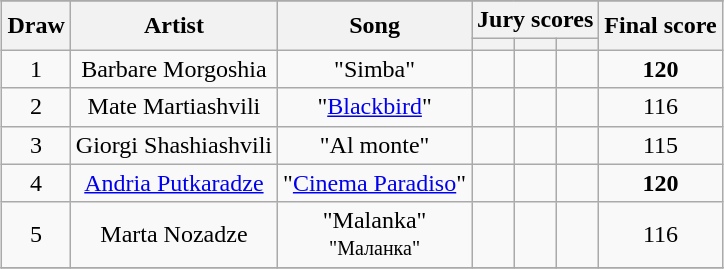<table class="sortable wikitable" style="text-align:center;margin:1em auto 1em auto">
<tr>
</tr>
<tr>
<th rowspan=2>Draw</th>
<th rowspan=2>Artist</th>
<th rowspan=2>Song</th>
<th colspan="3">Jury scores</th>
<th rowspan=2>Final score</th>
</tr>
<tr>
<th><small></small></th>
<th><small></small></th>
<th><small></small></th>
</tr>
<tr>
<td>1</td>
<td>Barbare Morgoshia</td>
<td>"Simba"</td>
<td colspan="1"></td>
<td colspan="1"></td>
<td colspan="1"></td>
<td><strong>120</strong></td>
</tr>
<tr>
<td>2</td>
<td>Mate Martiashvili</td>
<td>"<a href='#'>Blackbird</a>"</td>
<td colspan="1"></td>
<td colspan="1"></td>
<td colspan="1"></td>
<td>116</td>
</tr>
<tr>
<td>3</td>
<td>Giorgi Shashiashvili</td>
<td>"Al monte"</td>
<td colspan="1"></td>
<td colspan="1"></td>
<td colspan="1"></td>
<td>115</td>
</tr>
<tr>
<td>4</td>
<td><a href='#'>Andria Putkaradze</a></td>
<td>"<a href='#'>Cinema Paradiso</a>"</td>
<td colspan="1"></td>
<td colspan="1"></td>
<td colspan="1"></td>
<td><strong>120</strong></td>
</tr>
<tr>
<td>5</td>
<td>Marta Nozadze</td>
<td>"Malanka"<br><small>"Маланка"</small></td>
<td colspan="1"></td>
<td colspan="1"></td>
<td colspan="1"></td>
<td>116</td>
</tr>
<tr>
</tr>
</table>
